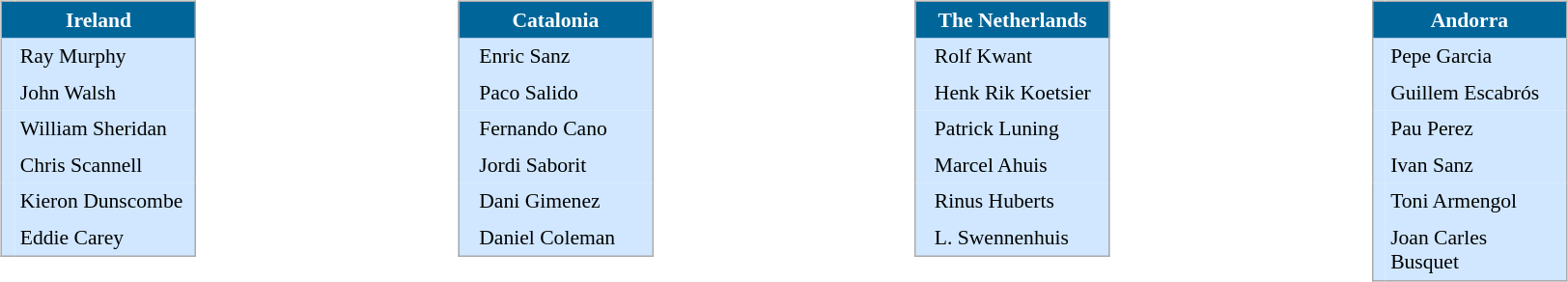<table width="100%" align=center>
<tr>
<td valign="top" width="22%"><br><table align=center cellpadding="4" cellspacing="0" style="background: #f9f9f9; border: 1px #aaa solid; border-collapse: collapse; font-size: 90%;" width=135>
<tr align=center style="background:#006699; color:white">
<th width=100% colspan=2> Ireland</th>
</tr>
<tr align=left style="background:#D0E7FF;">
<td><strong></strong></td>
<td>Ray Murphy</td>
</tr>
<tr align=left style="background:#D0E7FF;">
<td><strong></strong></td>
<td>John Walsh</td>
</tr>
<tr align=left style="background:#D0E7FF;">
<td><strong></strong></td>
<td>William Sheridan</td>
</tr>
<tr align=left style="background:#D0E7FF;">
<td><strong></strong></td>
<td>Chris Scannell</td>
</tr>
<tr align=left style="background:#D0E7FF;">
<td><strong></strong></td>
<td>Kieron Dunscombe</td>
</tr>
<tr align=left style="background:#D0E7FF;">
<td><strong></strong></td>
<td>Eddie Carey</td>
</tr>
</table>
</td>
<td valign="top" width="22%"><br><table align=center cellpadding="4" cellspacing="0" style="background: #f9f9f9; border: 1px #aaa solid; border-collapse: collapse; font-size: 90%;" width=135>
<tr align=center style="background:#006699; color:white">
<th width=100% colspan=2> Catalonia</th>
</tr>
<tr align=left style="background:#D0E7FF;">
<td><strong></strong></td>
<td>Enric Sanz</td>
</tr>
<tr align=left style="background:#D0E7FF;">
<td><strong></strong></td>
<td>Paco Salido</td>
</tr>
<tr align=left style="background:#D0E7FF;">
<td><strong></strong></td>
<td>Fernando Cano</td>
</tr>
<tr align=left style="background:#D0E7FF;">
<td><strong></strong></td>
<td>Jordi Saborit</td>
</tr>
<tr align=left style="background:#D0E7FF;">
<td><strong></strong></td>
<td>Dani Gimenez</td>
</tr>
<tr align=left style="background:#D0E7FF;">
<td><strong></strong></td>
<td>Daniel Coleman</td>
</tr>
</table>
</td>
<td valign="top" width="22%"><br><table align=center cellpadding="4" cellspacing="0" style="background: #f9f9f9; border: 1px #aaa solid; border-collapse: collapse; font-size: 90%;" width=135>
<tr align=center style="background:#006699; color:white">
<th width=100% colspan=2> The Netherlands</th>
</tr>
<tr align=left style="background:#D0E7FF;">
<td><strong></strong></td>
<td>Rolf Kwant</td>
</tr>
<tr align=left style="background:#D0E7FF;">
<td><strong></strong></td>
<td>Henk Rik Koetsier</td>
</tr>
<tr align=left style="background:#D0E7FF;">
<td><strong></strong></td>
<td>Patrick Luning</td>
</tr>
<tr align=left style="background:#D0E7FF;">
<td><strong></strong></td>
<td>Marcel Ahuis</td>
</tr>
<tr align=left style="background:#D0E7FF;">
<td><strong></strong></td>
<td>Rinus Huberts</td>
</tr>
<tr align=left style="background:#D0E7FF;">
<td><strong></strong></td>
<td>L. Swennenhuis</td>
</tr>
</table>
</td>
<td valign="top" width="22%"><br><table align=center cellpadding="4" cellspacing="0" style="background: #f9f9f9; border: 1px #aaa solid; border-collapse: collapse; font-size: 90%;" width=135>
<tr align=center style="background:#006699; color:white">
<th width=100% colspan=2> Andorra</th>
</tr>
<tr align=left style="background:#D0E7FF;">
<td><strong></strong></td>
<td>Pepe Garcia</td>
</tr>
<tr align=left style="background:#D0E7FF;">
<td><strong></strong></td>
<td>Guillem Escabrós</td>
</tr>
<tr align=left style="background:#D0E7FF;">
<td><strong></strong></td>
<td>Pau Perez</td>
</tr>
<tr align=left style="background:#D0E7FF;">
<td><strong></strong></td>
<td>Ivan Sanz</td>
</tr>
<tr align=left style="background:#D0E7FF;">
<td><strong></strong></td>
<td>Toni Armengol</td>
</tr>
<tr align=left style="background:#D0E7FF;">
<td><strong></strong></td>
<td>Joan Carles Busquet</td>
</tr>
</table>
</td>
</tr>
</table>
